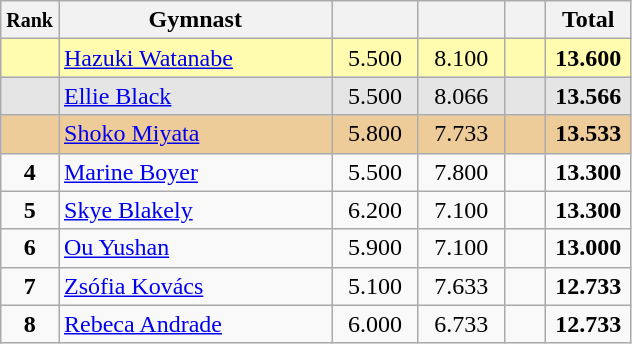<table style="text-align:center;" class="wikitable sortable">
<tr>
<th scope="col" style="width:15px;"><small>Rank</small></th>
<th scope="col" style="width:175px;">Gymnast</th>
<th scope="col" style="width:50px;"><small></small></th>
<th scope="col" style="width:50px;"><small></small></th>
<th scope="col" style="width:20px;"><small></small></th>
<th scope="col" style="width:50px;">Total</th>
</tr>
<tr style="background:#fffcaf;">
<td scope="row" style="text-align:center"><strong></strong></td>
<td style=text-align:left;"> <a href='#'>Hazuki Watanabe</a></td>
<td>5.500</td>
<td>8.100</td>
<td></td>
<td><strong>13.600</strong></td>
</tr>
<tr style="background:#e5e5e5;">
<td scope="row" style="text-align:center"><strong></strong></td>
<td style=text-align:left;"> <a href='#'>Ellie Black</a></td>
<td>5.500</td>
<td>8.066</td>
<td></td>
<td><strong>13.566</strong></td>
</tr>
<tr style="background:#ec9;">
<td scope="row" style="text-align:center"><strong></strong></td>
<td style=text-align:left;"> <a href='#'>Shoko Miyata</a></td>
<td>5.800</td>
<td>7.733</td>
<td></td>
<td><strong>13.533</strong></td>
</tr>
<tr>
<td scope="row" style="text-align:center"><strong>4</strong></td>
<td style=text-align:left;"> <a href='#'>Marine Boyer</a></td>
<td>5.500</td>
<td>7.800</td>
<td></td>
<td><strong>13.300</strong></td>
</tr>
<tr>
<td scope="row" style="text-align:center"><strong>5</strong></td>
<td style=text-align:left;"> <a href='#'>Skye Blakely</a></td>
<td>6.200</td>
<td>7.100</td>
<td></td>
<td><strong>13.300</strong></td>
</tr>
<tr>
<td scope="row" style="text-align:center"><strong>6</strong></td>
<td style=text-align:left;"> <a href='#'>Ou Yushan</a></td>
<td>5.900</td>
<td>7.100</td>
<td></td>
<td><strong>13.000</strong></td>
</tr>
<tr>
<td scope="row" style="text-align:center"><strong>7</strong></td>
<td style=text-align:left;"> <a href='#'>Zsófia Kovács</a></td>
<td>5.100</td>
<td>7.633</td>
<td></td>
<td><strong>12.733</strong></td>
</tr>
<tr>
<td scope="row" style="text-align:center"><strong>8</strong></td>
<td style=text-align:left;"> <a href='#'>Rebeca Andrade</a></td>
<td>6.000</td>
<td>6.733</td>
<td></td>
<td><strong>12.733</strong></td>
</tr>
</table>
